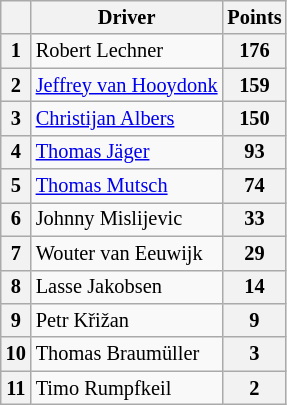<table class="wikitable" style="font-size:85%;">
<tr>
<th></th>
<th>Driver</th>
<th>Points</th>
</tr>
<tr>
<th>1</th>
<td> Robert Lechner</td>
<th>176</th>
</tr>
<tr>
<th>2</th>
<td> <a href='#'>Jeffrey van Hooydonk</a></td>
<th>159</th>
</tr>
<tr>
<th>3</th>
<td> <a href='#'>Christijan Albers</a></td>
<th>150</th>
</tr>
<tr>
<th>4</th>
<td> <a href='#'>Thomas Jäger</a></td>
<th>93</th>
</tr>
<tr>
<th>5</th>
<td> <a href='#'>Thomas Mutsch</a></td>
<th>74</th>
</tr>
<tr>
<th>6</th>
<td> Johnny Mislijevic</td>
<th>33</th>
</tr>
<tr>
<th>7</th>
<td> Wouter van Eeuwijk</td>
<th>29</th>
</tr>
<tr>
<th>8</th>
<td> Lasse Jakobsen</td>
<th>14</th>
</tr>
<tr>
<th>9</th>
<td> Petr Křižan</td>
<th>9</th>
</tr>
<tr>
<th>10</th>
<td> Thomas Braumüller</td>
<th>3</th>
</tr>
<tr>
<th>11</th>
<td> Timo Rumpfkeil</td>
<th>2</th>
</tr>
</table>
